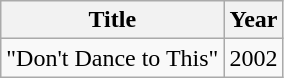<table class="wikitable">
<tr>
<th>Title</th>
<th>Year</th>
</tr>
<tr>
<td scope="row">"Don't Dance to This"</td>
<td>2002</td>
</tr>
</table>
